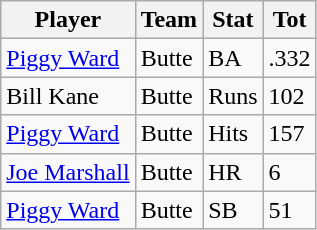<table class="wikitable">
<tr>
<th>Player</th>
<th>Team</th>
<th>Stat</th>
<th>Tot</th>
</tr>
<tr>
<td><a href='#'>Piggy Ward</a></td>
<td>Butte</td>
<td>BA</td>
<td>.332</td>
</tr>
<tr>
<td>Bill Kane</td>
<td>Butte</td>
<td>Runs</td>
<td>102</td>
</tr>
<tr>
<td><a href='#'>Piggy Ward</a></td>
<td>Butte</td>
<td>Hits</td>
<td>157</td>
</tr>
<tr>
<td><a href='#'>Joe Marshall</a></td>
<td>Butte</td>
<td>HR</td>
<td>6</td>
</tr>
<tr>
<td><a href='#'>Piggy Ward</a></td>
<td>Butte</td>
<td>SB</td>
<td>51</td>
</tr>
</table>
